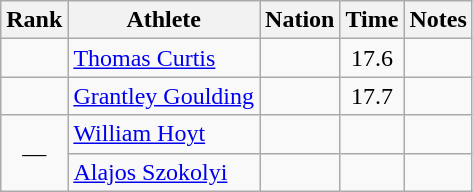<table class="wikitable sortable" style="text-align:center">
<tr>
<th>Rank</th>
<th>Athlete</th>
<th>Nation</th>
<th>Time</th>
<th>Notes</th>
</tr>
<tr>
<td></td>
<td align=left><a href='#'>Thomas Curtis</a></td>
<td align=left></td>
<td>17.6</td>
<td></td>
</tr>
<tr>
<td></td>
<td align=left><a href='#'>Grantley Goulding</a></td>
<td align=left></td>
<td>17.7</td>
<td></td>
</tr>
<tr>
<td rowspan=2 data-sort-value=3>—</td>
<td align=left><a href='#'>William Hoyt</a></td>
<td align=left></td>
<td></td>
<td></td>
</tr>
<tr>
<td align=left><a href='#'>Alajos Szokolyi</a></td>
<td align=left></td>
<td></td>
<td></td>
</tr>
</table>
